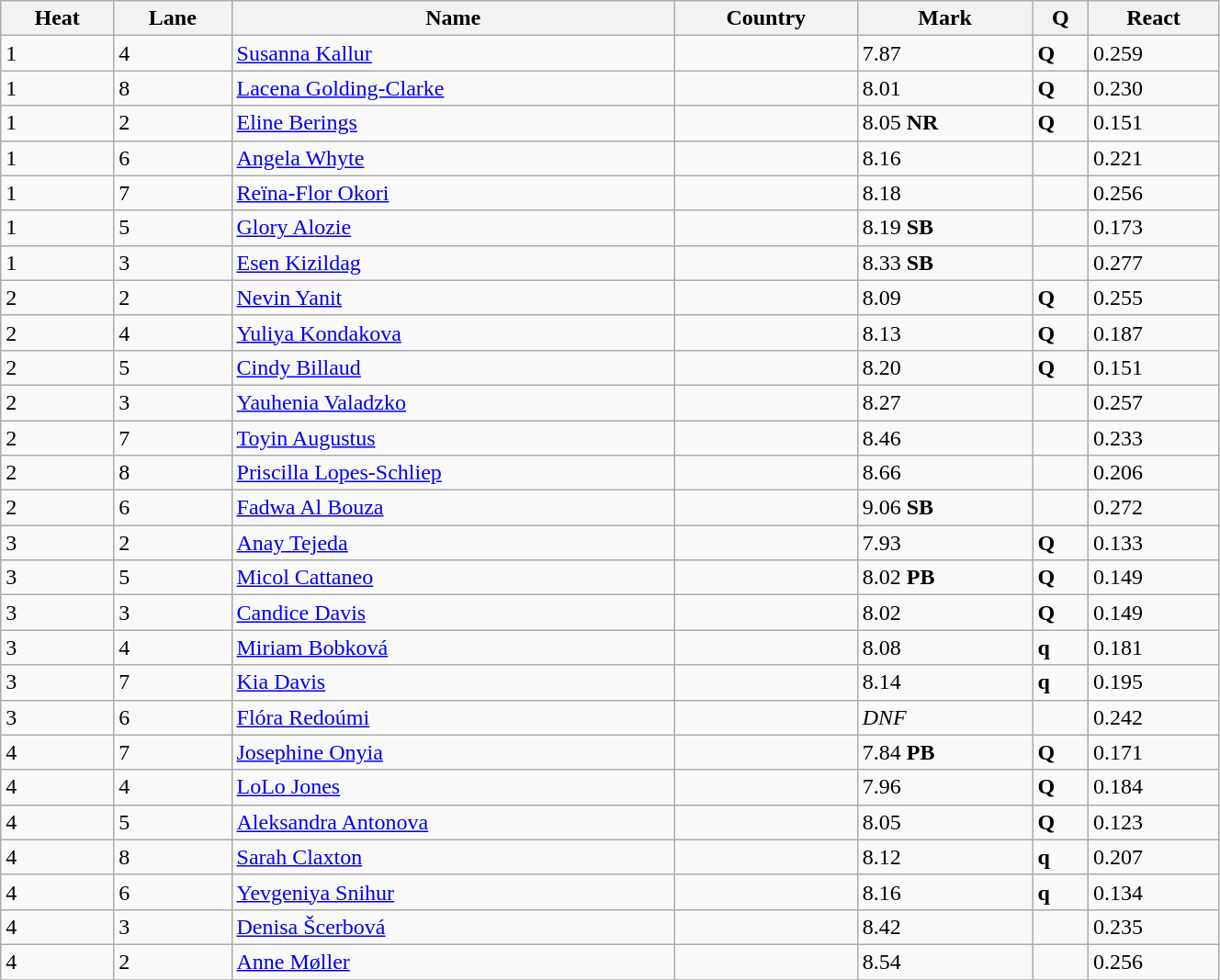<table class="wikitable sortable" width=70%>
<tr>
<th>Heat</th>
<th>Lane</th>
<th>Name</th>
<th>Country</th>
<th>Mark</th>
<th>Q</th>
<th>React</th>
</tr>
<tr>
<td>1</td>
<td>4</td>
<td><a href='#'>Susanna Kallur</a></td>
<td></td>
<td>7.87</td>
<td><strong>Q</strong></td>
<td>0.259</td>
</tr>
<tr>
<td>1</td>
<td>8</td>
<td><a href='#'>Lacena Golding-Clarke</a></td>
<td></td>
<td>8.01</td>
<td><strong>Q</strong></td>
<td>0.230</td>
</tr>
<tr>
<td>1</td>
<td>2</td>
<td><a href='#'>Eline Berings</a></td>
<td></td>
<td>8.05 <strong>NR</strong></td>
<td><strong>Q</strong></td>
<td>0.151</td>
</tr>
<tr>
<td>1</td>
<td>6</td>
<td><a href='#'>Angela Whyte</a></td>
<td></td>
<td>8.16</td>
<td></td>
<td>0.221</td>
</tr>
<tr>
<td>1</td>
<td>7</td>
<td><a href='#'>Reïna-Flor Okori</a></td>
<td></td>
<td>8.18</td>
<td></td>
<td>0.256</td>
</tr>
<tr>
<td>1</td>
<td>5</td>
<td><a href='#'>Glory Alozie</a></td>
<td></td>
<td>8.19 <strong>SB</strong></td>
<td></td>
<td>0.173</td>
</tr>
<tr>
<td>1</td>
<td>3</td>
<td><a href='#'>Esen Kizildag</a></td>
<td></td>
<td>8.33 <strong>SB</strong></td>
<td></td>
<td>0.277</td>
</tr>
<tr>
<td>2</td>
<td>2</td>
<td><a href='#'>Nevin Yanit</a></td>
<td></td>
<td>8.09</td>
<td><strong>Q</strong></td>
<td>0.255</td>
</tr>
<tr>
<td>2</td>
<td>4</td>
<td><a href='#'>Yuliya Kondakova</a></td>
<td></td>
<td>8.13</td>
<td><strong>Q</strong></td>
<td>0.187</td>
</tr>
<tr>
<td>2</td>
<td>5</td>
<td><a href='#'>Cindy Billaud</a></td>
<td></td>
<td>8.20</td>
<td><strong>Q</strong></td>
<td>0.151</td>
</tr>
<tr>
<td>2</td>
<td>3</td>
<td><a href='#'>Yauhenia Valadzko</a></td>
<td></td>
<td>8.27</td>
<td></td>
<td>0.257</td>
</tr>
<tr>
<td>2</td>
<td>7</td>
<td><a href='#'>Toyin Augustus</a></td>
<td></td>
<td>8.46</td>
<td></td>
<td>0.233</td>
</tr>
<tr>
<td>2</td>
<td>8</td>
<td><a href='#'>Priscilla Lopes-Schliep</a></td>
<td></td>
<td>8.66</td>
<td></td>
<td>0.206</td>
</tr>
<tr>
<td>2</td>
<td>6</td>
<td><a href='#'>Fadwa Al Bouza</a></td>
<td></td>
<td>9.06 <strong>SB</strong></td>
<td></td>
<td>0.272</td>
</tr>
<tr>
<td>3</td>
<td>2</td>
<td><a href='#'>Anay Tejeda</a></td>
<td></td>
<td>7.93</td>
<td><strong>Q</strong></td>
<td>0.133</td>
</tr>
<tr>
<td>3</td>
<td>5</td>
<td><a href='#'>Micol Cattaneo</a></td>
<td></td>
<td>8.02 <strong>PB</strong></td>
<td><strong>Q</strong></td>
<td>0.149</td>
</tr>
<tr>
<td>3</td>
<td>3</td>
<td><a href='#'>Candice Davis</a></td>
<td></td>
<td>8.02</td>
<td><strong>Q</strong></td>
<td>0.149</td>
</tr>
<tr>
<td>3</td>
<td>4</td>
<td><a href='#'>Miriam Bobková</a></td>
<td></td>
<td>8.08</td>
<td><strong>q</strong></td>
<td>0.181</td>
</tr>
<tr>
<td>3</td>
<td>7</td>
<td><a href='#'>Kia Davis</a></td>
<td></td>
<td>8.14</td>
<td><strong>q</strong></td>
<td>0.195</td>
</tr>
<tr>
<td>3</td>
<td>6</td>
<td><a href='#'>Flóra Redoúmi</a></td>
<td></td>
<td><em>DNF</em></td>
<td></td>
<td>0.242</td>
</tr>
<tr>
<td>4</td>
<td>7</td>
<td><a href='#'>Josephine Onyia</a></td>
<td></td>
<td>7.84 <strong>PB</strong></td>
<td><strong>Q</strong></td>
<td>0.171</td>
</tr>
<tr>
<td>4</td>
<td>4</td>
<td><a href='#'>LoLo Jones</a></td>
<td></td>
<td>7.96</td>
<td><strong>Q</strong></td>
<td>0.184</td>
</tr>
<tr>
<td>4</td>
<td>5</td>
<td><a href='#'>Aleksandra Antonova</a></td>
<td></td>
<td>8.05</td>
<td><strong>Q</strong></td>
<td>0.123</td>
</tr>
<tr>
<td>4</td>
<td>8</td>
<td><a href='#'>Sarah Claxton</a></td>
<td></td>
<td>8.12</td>
<td><strong>q</strong></td>
<td>0.207</td>
</tr>
<tr>
<td>4</td>
<td>6</td>
<td><a href='#'>Yevgeniya Snihur</a></td>
<td></td>
<td>8.16</td>
<td><strong>q</strong></td>
<td>0.134</td>
</tr>
<tr>
<td>4</td>
<td>3</td>
<td><a href='#'>Denisa Šcerbová</a></td>
<td></td>
<td>8.42</td>
<td></td>
<td>0.235</td>
</tr>
<tr>
<td>4</td>
<td>2</td>
<td><a href='#'>Anne Møller</a></td>
<td></td>
<td>8.54</td>
<td></td>
<td>0.256</td>
</tr>
<tr>
</tr>
</table>
